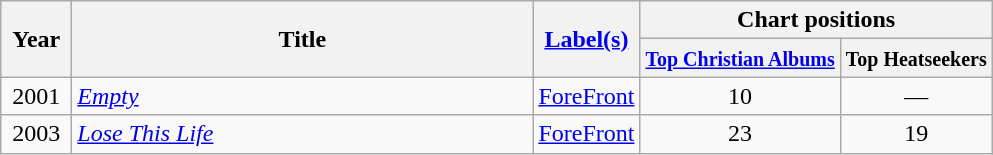<table class="wikitable">
<tr>
<th rowspan="2" width="40">Year</th>
<th rowspan="2" width="300">Title</th>
<th rowspan="2"><a href='#'>Label(s)</a></th>
<th colspan="2">Chart positions</th>
</tr>
<tr>
<th><small><a href='#'>Top Christian Albums</a></small></th>
<th><small>Top Heatseekers</small></th>
</tr>
<tr>
<td align="center">2001</td>
<td><em><a href='#'>Empty</a></em></td>
<td align="center"><a href='#'>ForeFront</a></td>
<td align="center">10</td>
<td align="center">—</td>
</tr>
<tr>
<td align="center">2003</td>
<td><em><a href='#'>Lose This Life</a></em></td>
<td align="center"><a href='#'>ForeFront</a></td>
<td align="center">23</td>
<td align="center">19</td>
</tr>
</table>
